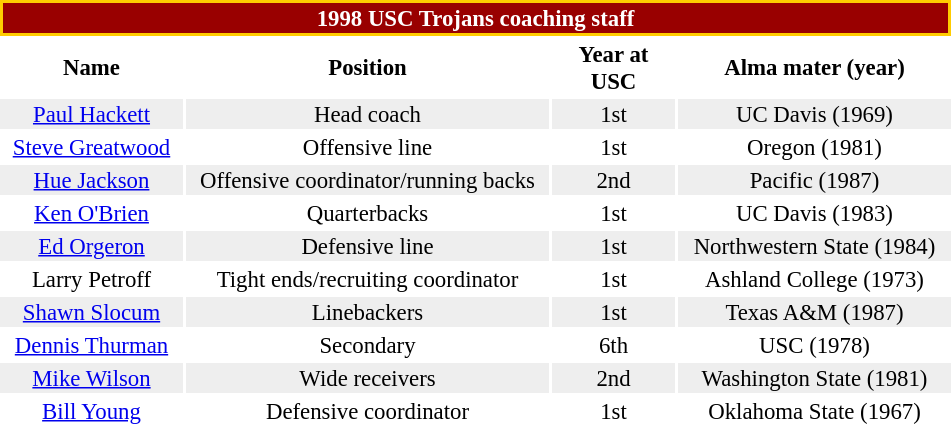<table class="toccolours" style="font-size:95%; text-align:center">
<tr>
<th colspan="5" style="background:#990000; color:#FFFFFF; border:2px solid #FFCC00">1998 USC Trojans coaching staff</th>
</tr>
<tr>
<th width="120">Name</th>
<th width="240">Position</th>
<th width="80">Year at USC</th>
<th width="180">Alma mater (year)</th>
</tr>
<tr bgcolor=#EEEEEE>
<td><a href='#'>Paul Hackett</a></td>
<td>Head coach</td>
<td>1st</td>
<td>UC Davis (1969)</td>
</tr>
<tr>
<td><a href='#'>Steve Greatwood</a></td>
<td>Offensive line</td>
<td>1st</td>
<td>Oregon (1981)</td>
</tr>
<tr bgcolor=#EEEEEE>
<td><a href='#'>Hue Jackson</a></td>
<td>Offensive coordinator/running backs</td>
<td>2nd</td>
<td>Pacific (1987)</td>
</tr>
<tr>
<td><a href='#'>Ken O'Brien</a></td>
<td>Quarterbacks</td>
<td>1st</td>
<td>UC Davis (1983)</td>
</tr>
<tr bgcolor=#EEEEEE>
<td><a href='#'>Ed Orgeron</a></td>
<td>Defensive line</td>
<td>1st</td>
<td>Northwestern State (1984)</td>
</tr>
<tr>
<td>Larry Petroff</td>
<td>Tight ends/recruiting coordinator</td>
<td>1st</td>
<td>Ashland College (1973)</td>
</tr>
<tr bgcolor=#EEEEEE>
<td><a href='#'>Shawn Slocum</a></td>
<td>Linebackers</td>
<td>1st</td>
<td>Texas A&M (1987)</td>
</tr>
<tr>
<td><a href='#'>Dennis Thurman</a></td>
<td>Secondary</td>
<td>6th</td>
<td>USC (1978)</td>
</tr>
<tr bgcolor=#EEEEEE>
<td><a href='#'>Mike Wilson</a></td>
<td>Wide receivers</td>
<td>2nd</td>
<td>Washington State (1981)</td>
</tr>
<tr>
<td><a href='#'>Bill Young</a></td>
<td>Defensive coordinator</td>
<td>1st</td>
<td>Oklahoma State (1967)</td>
</tr>
</table>
